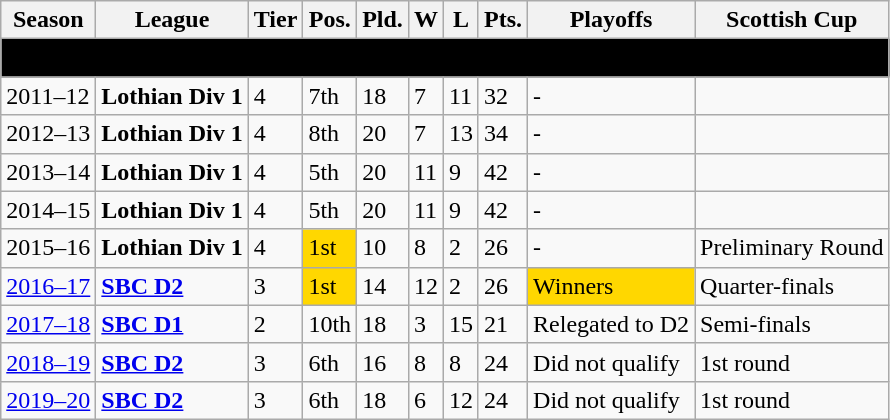<table class="wikitable">
<tr>
<th>Season</th>
<th>League</th>
<th>Tier</th>
<th>Pos.</th>
<th>Pld.</th>
<th>W</th>
<th>L</th>
<th>Pts.</th>
<th>Playoffs</th>
<th>Scottish Cup</th>
</tr>
<tr>
<td colspan="10" align=center bgcolor="#000000"><span><strong>Pleasance B.C.</strong></span></td>
</tr>
<tr>
<td>2011–12</td>
<td><strong>Lothian Div 1</strong></td>
<td>4</td>
<td>7th</td>
<td>18</td>
<td>7</td>
<td>11</td>
<td>32</td>
<td>-</td>
<td></td>
</tr>
<tr>
<td>2012–13</td>
<td><strong>Lothian Div 1</strong></td>
<td>4</td>
<td>8th</td>
<td>20</td>
<td>7</td>
<td>13</td>
<td>34</td>
<td>-</td>
<td></td>
</tr>
<tr>
<td>2013–14</td>
<td><strong>Lothian Div 1</strong></td>
<td>4</td>
<td>5th</td>
<td>20</td>
<td>11</td>
<td>9</td>
<td>42</td>
<td>-</td>
<td></td>
</tr>
<tr>
<td>2014–15</td>
<td><strong>Lothian Div 1</strong></td>
<td>4</td>
<td>5th</td>
<td>20</td>
<td>11</td>
<td>9</td>
<td>42</td>
<td>-</td>
<td></td>
</tr>
<tr>
<td>2015–16</td>
<td><strong>Lothian Div 1</strong></td>
<td>4</td>
<td bgcolor=gold>1st</td>
<td>10</td>
<td>8</td>
<td>2</td>
<td>26</td>
<td>-</td>
<td>Preliminary Round</td>
</tr>
<tr>
<td><a href='#'>2016–17</a></td>
<td><strong><a href='#'>SBC D2</a></strong></td>
<td>3</td>
<td bgcolor=gold>1st</td>
<td>14</td>
<td>12</td>
<td>2</td>
<td>26</td>
<td bgcolor=gold>Winners</td>
<td>Quarter-finals</td>
</tr>
<tr>
<td><a href='#'>2017–18</a></td>
<td><strong><a href='#'>SBC D1</a></strong></td>
<td>2</td>
<td>10th</td>
<td>18</td>
<td>3</td>
<td>15</td>
<td>21</td>
<td>Relegated to D2</td>
<td>Semi-finals</td>
</tr>
<tr>
<td><a href='#'>2018–19</a></td>
<td><strong><a href='#'>SBC D2</a></strong></td>
<td>3</td>
<td>6th</td>
<td>16</td>
<td>8</td>
<td>8</td>
<td>24</td>
<td>Did not qualify</td>
<td>1st round</td>
</tr>
<tr>
<td><a href='#'>2019–20</a></td>
<td><strong><a href='#'>SBC D2</a></strong></td>
<td>3</td>
<td>6th</td>
<td>18</td>
<td>6</td>
<td>12</td>
<td>24</td>
<td>Did not qualify</td>
<td>1st round</td>
</tr>
</table>
